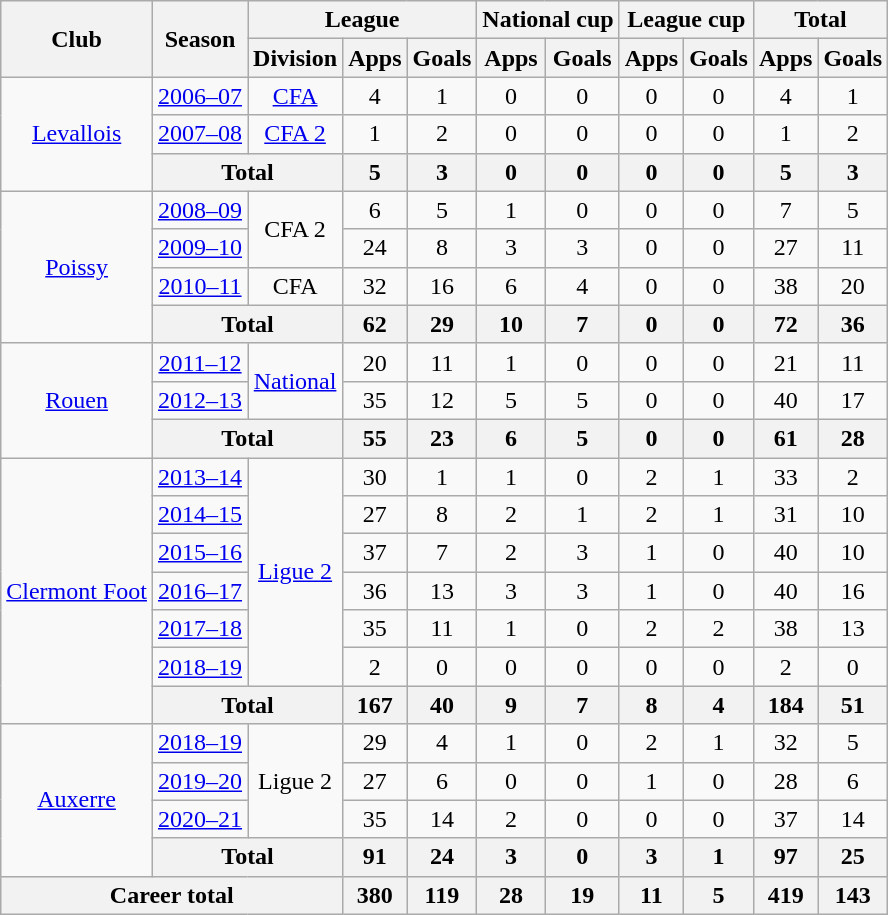<table class="wikitable" style="text-align:center">
<tr>
<th rowspan="2">Club</th>
<th rowspan="2">Season</th>
<th colspan="3">League</th>
<th colspan="2">National cup</th>
<th colspan="2">League cup</th>
<th colspan="2">Total</th>
</tr>
<tr>
<th>Division</th>
<th>Apps</th>
<th>Goals</th>
<th>Apps</th>
<th>Goals</th>
<th>Apps</th>
<th>Goals</th>
<th>Apps</th>
<th>Goals</th>
</tr>
<tr>
<td rowspan="3"><a href='#'>Levallois</a></td>
<td><a href='#'>2006–07</a></td>
<td><a href='#'>CFA</a></td>
<td>4</td>
<td>1</td>
<td>0</td>
<td>0</td>
<td>0</td>
<td>0</td>
<td>4</td>
<td>1</td>
</tr>
<tr>
<td><a href='#'>2007–08</a></td>
<td><a href='#'>CFA 2</a></td>
<td>1</td>
<td>2</td>
<td>0</td>
<td>0</td>
<td>0</td>
<td>0</td>
<td>1</td>
<td>2</td>
</tr>
<tr>
<th colspan="2">Total</th>
<th>5</th>
<th>3</th>
<th>0</th>
<th>0</th>
<th>0</th>
<th>0</th>
<th>5</th>
<th>3</th>
</tr>
<tr>
<td rowspan="4"><a href='#'>Poissy</a></td>
<td><a href='#'>2008–09</a></td>
<td rowspan="2">CFA 2</td>
<td>6</td>
<td>5</td>
<td>1</td>
<td>0</td>
<td>0</td>
<td>0</td>
<td>7</td>
<td>5</td>
</tr>
<tr>
<td><a href='#'>2009–10</a></td>
<td>24</td>
<td>8</td>
<td>3</td>
<td>3</td>
<td>0</td>
<td>0</td>
<td>27</td>
<td>11</td>
</tr>
<tr>
<td><a href='#'>2010–11</a></td>
<td>CFA</td>
<td>32</td>
<td>16</td>
<td>6</td>
<td>4</td>
<td>0</td>
<td>0</td>
<td>38</td>
<td>20</td>
</tr>
<tr>
<th colspan="2">Total</th>
<th>62</th>
<th>29</th>
<th>10</th>
<th>7</th>
<th>0</th>
<th>0</th>
<th>72</th>
<th>36</th>
</tr>
<tr>
<td rowspan="3"><a href='#'>Rouen</a></td>
<td><a href='#'>2011–12</a></td>
<td rowspan="2"><a href='#'>National</a></td>
<td>20</td>
<td>11</td>
<td>1</td>
<td>0</td>
<td>0</td>
<td>0</td>
<td>21</td>
<td>11</td>
</tr>
<tr>
<td><a href='#'>2012–13</a></td>
<td>35</td>
<td>12</td>
<td>5</td>
<td>5</td>
<td>0</td>
<td>0</td>
<td>40</td>
<td>17</td>
</tr>
<tr>
<th colspan="2">Total</th>
<th>55</th>
<th>23</th>
<th>6</th>
<th>5</th>
<th>0</th>
<th>0</th>
<th>61</th>
<th>28</th>
</tr>
<tr>
<td rowspan="7"><a href='#'>Clermont Foot</a></td>
<td><a href='#'>2013–14</a></td>
<td rowspan="6"><a href='#'>Ligue 2</a></td>
<td>30</td>
<td>1</td>
<td>1</td>
<td>0</td>
<td>2</td>
<td>1</td>
<td>33</td>
<td>2</td>
</tr>
<tr>
<td><a href='#'>2014–15</a></td>
<td>27</td>
<td>8</td>
<td>2</td>
<td>1</td>
<td>2</td>
<td>1</td>
<td>31</td>
<td>10</td>
</tr>
<tr>
<td><a href='#'>2015–16</a></td>
<td>37</td>
<td>7</td>
<td>2</td>
<td>3</td>
<td>1</td>
<td>0</td>
<td>40</td>
<td>10</td>
</tr>
<tr>
<td><a href='#'>2016–17</a></td>
<td>36</td>
<td>13</td>
<td>3</td>
<td>3</td>
<td>1</td>
<td>0</td>
<td>40</td>
<td>16</td>
</tr>
<tr>
<td><a href='#'>2017–18</a></td>
<td>35</td>
<td>11</td>
<td>1</td>
<td>0</td>
<td>2</td>
<td>2</td>
<td>38</td>
<td>13</td>
</tr>
<tr>
<td><a href='#'>2018–19</a></td>
<td>2</td>
<td>0</td>
<td>0</td>
<td>0</td>
<td>0</td>
<td>0</td>
<td>2</td>
<td>0</td>
</tr>
<tr>
<th colspan="2">Total</th>
<th>167</th>
<th>40</th>
<th>9</th>
<th>7</th>
<th>8</th>
<th>4</th>
<th>184</th>
<th>51</th>
</tr>
<tr>
<td rowspan="4"><a href='#'>Auxerre</a></td>
<td><a href='#'>2018–19</a></td>
<td rowspan="3">Ligue 2</td>
<td>29</td>
<td>4</td>
<td>1</td>
<td>0</td>
<td>2</td>
<td>1</td>
<td>32</td>
<td>5</td>
</tr>
<tr>
<td><a href='#'>2019–20</a></td>
<td>27</td>
<td>6</td>
<td>0</td>
<td>0</td>
<td>1</td>
<td>0</td>
<td>28</td>
<td>6</td>
</tr>
<tr>
<td><a href='#'>2020–21</a></td>
<td>35</td>
<td>14</td>
<td>2</td>
<td>0</td>
<td>0</td>
<td>0</td>
<td>37</td>
<td>14</td>
</tr>
<tr>
<th colspan="2">Total</th>
<th>91</th>
<th>24</th>
<th>3</th>
<th>0</th>
<th>3</th>
<th>1</th>
<th>97</th>
<th>25</th>
</tr>
<tr>
<th colspan="3">Career total</th>
<th>380</th>
<th>119</th>
<th>28</th>
<th>19</th>
<th>11</th>
<th>5</th>
<th>419</th>
<th>143</th>
</tr>
</table>
